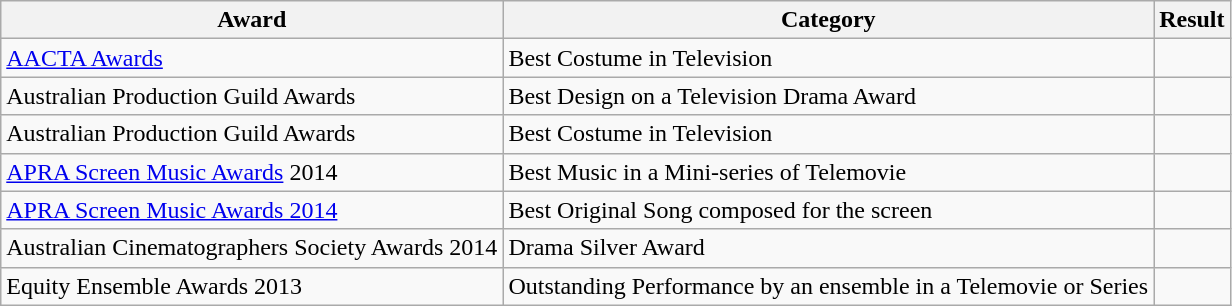<table class="wikitable">
<tr>
<th>Award</th>
<th>Category</th>
<th>Result</th>
</tr>
<tr>
<td><a href='#'>AACTA Awards</a></td>
<td>Best Costume in Television</td>
<td></td>
</tr>
<tr>
<td>Australian Production Guild Awards</td>
<td>Best Design on a Television Drama Award</td>
<td></td>
</tr>
<tr>
<td>Australian Production Guild Awards</td>
<td>Best Costume in Television</td>
<td></td>
</tr>
<tr>
<td><a href='#'>APRA Screen Music Awards</a> 2014</td>
<td>Best Music in a Mini-series of Telemovie</td>
<td></td>
</tr>
<tr>
<td><a href='#'>APRA Screen Music Awards 2014</a></td>
<td>Best Original Song composed for the screen</td>
<td></td>
</tr>
<tr>
<td>Australian Cinematographers Society Awards 2014</td>
<td>Drama Silver Award</td>
<td></td>
</tr>
<tr>
<td>Equity Ensemble Awards 2013</td>
<td>Outstanding Performance by an ensemble in a Telemovie or Series</td>
<td></td>
</tr>
</table>
